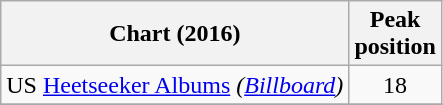<table class="wikitable plainrowheaders sortable" style="text-align:left;">
<tr>
<th scope="col">Chart (2016)</th>
<th scope="col">Peak<br>position</th>
</tr>
<tr>
<td>US <a href='#'>Heetseeker Albums</a> <em>(<a href='#'>Billboard</a>)</em></td>
<td align="center">18</td>
</tr>
<tr>
</tr>
</table>
